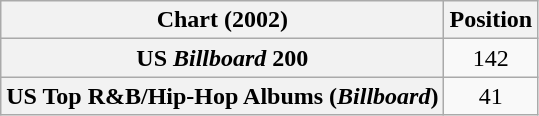<table class="wikitable sortable plainrowheaders" style="text-align:center">
<tr>
<th scope="col">Chart (2002)</th>
<th scope="col">Position</th>
</tr>
<tr>
<th scope="row">US <em>Billboard</em> 200</th>
<td>142</td>
</tr>
<tr>
<th scope="row">US Top R&B/Hip-Hop Albums (<em>Billboard</em>)</th>
<td>41</td>
</tr>
</table>
